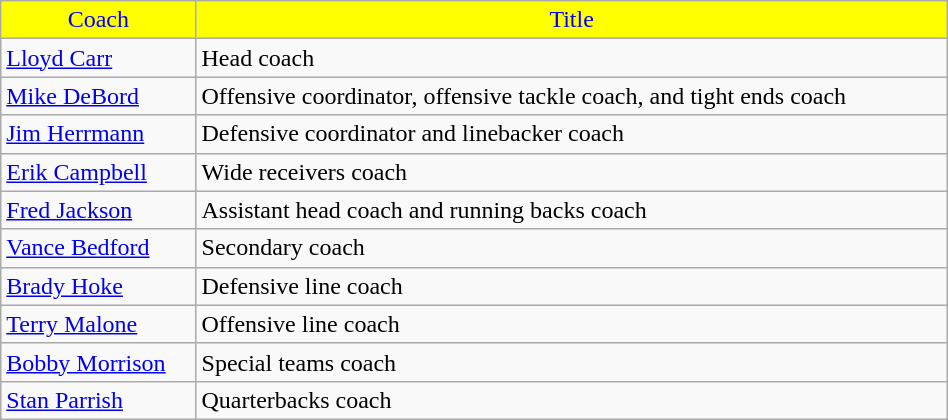<table class="wikitable" style="width:50%;">
<tr style="text-align:center; background:yellow; color:blue;">
<td>Coach</td>
<td>Title</td>
</tr>
<tr style="text-align:left;">
<td><a href='#'>Lloyd Carr</a></td>
<td>Head coach</td>
</tr>
<tr style="text-align:left;">
<td><a href='#'>Mike DeBord</a></td>
<td>Offensive coordinator, offensive tackle coach, and tight ends coach</td>
</tr>
<tr style="text-align:left;">
<td><a href='#'>Jim Herrmann</a></td>
<td>Defensive coordinator and linebacker coach</td>
</tr>
<tr style="text-align:left;">
<td><a href='#'>Erik Campbell</a></td>
<td>Wide receivers coach</td>
</tr>
<tr style="text-align:left;">
<td><a href='#'>Fred Jackson</a></td>
<td>Assistant head coach and running backs coach</td>
</tr>
<tr style="text-align:left;">
<td><a href='#'>Vance Bedford</a></td>
<td>Secondary coach</td>
</tr>
<tr style="text-align:left;">
<td><a href='#'>Brady Hoke</a></td>
<td>Defensive line coach</td>
</tr>
<tr style="text-align:left;">
<td><a href='#'>Terry Malone</a></td>
<td>Offensive line coach</td>
</tr>
<tr style="text-align:left;">
<td><a href='#'>Bobby Morrison</a></td>
<td>Special teams coach</td>
</tr>
<tr style="text-align:left;">
<td><a href='#'>Stan Parrish</a></td>
<td>Quarterbacks coach</td>
</tr>
</table>
